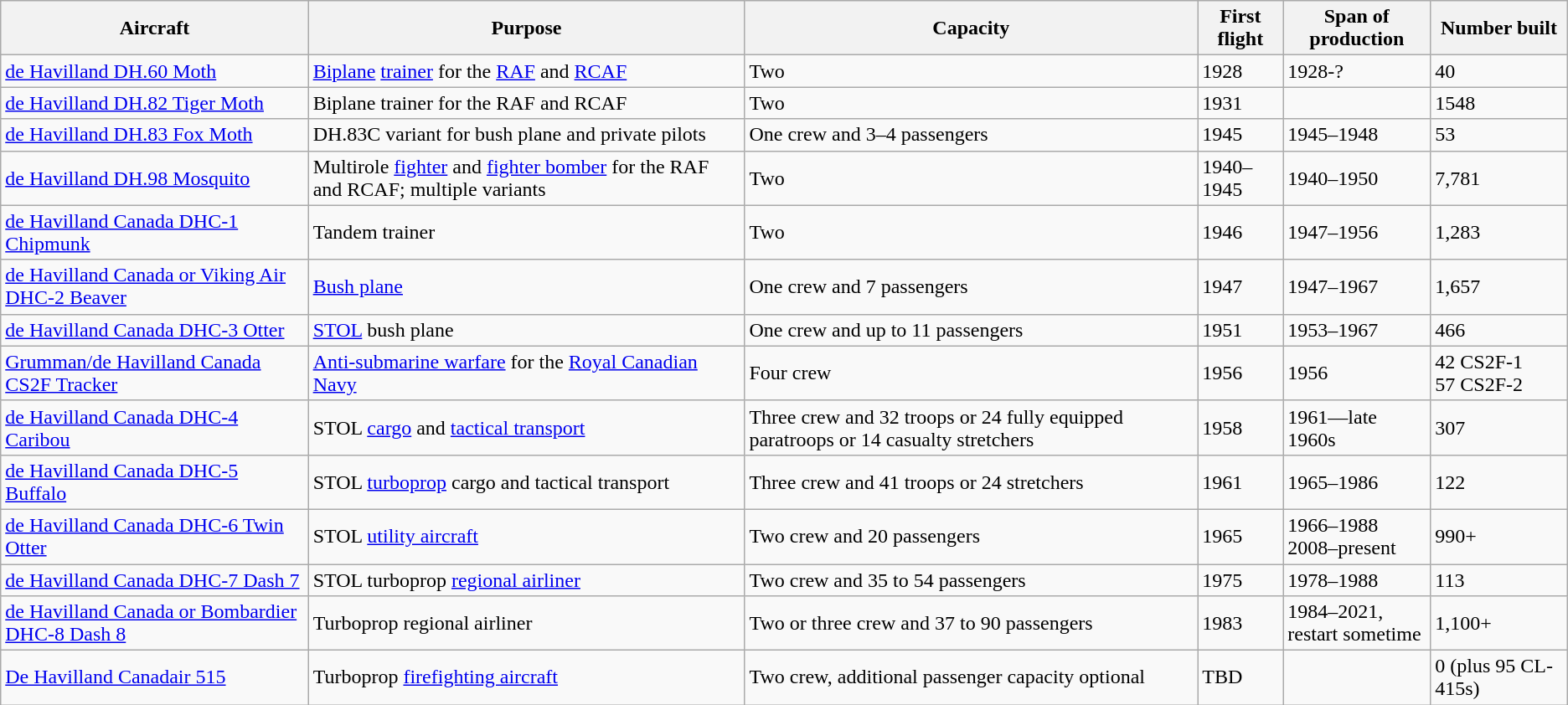<table class="wikitable">
<tr>
<th>Aircraft</th>
<th>Purpose</th>
<th>Capacity</th>
<th>First flight</th>
<th>Span of production</th>
<th>Number built</th>
</tr>
<tr>
<td><a href='#'>de Havilland DH.60 Moth</a></td>
<td><a href='#'>Biplane</a> <a href='#'>trainer</a> for the <a href='#'>RAF</a> and <a href='#'>RCAF</a></td>
<td>Two</td>
<td>1928</td>
<td>1928-?</td>
<td>40</td>
</tr>
<tr>
<td><a href='#'>de Havilland DH.82 Tiger Moth</a></td>
<td>Biplane trainer for the RAF and RCAF</td>
<td>Two</td>
<td>1931</td>
<td></td>
<td>1548</td>
</tr>
<tr>
<td><a href='#'>de Havilland DH.83 Fox Moth</a></td>
<td>DH.83C variant for bush plane and private pilots</td>
<td>One crew and 3–4 passengers</td>
<td>1945</td>
<td>1945–1948</td>
<td>53</td>
</tr>
<tr>
<td><a href='#'>de Havilland DH.98 Mosquito</a></td>
<td>Multirole <a href='#'>fighter</a> and <a href='#'>fighter bomber</a> for the RAF and RCAF; multiple variants</td>
<td>Two</td>
<td>1940–1945</td>
<td>1940–1950</td>
<td>7,781</td>
</tr>
<tr>
<td><a href='#'>de Havilland Canada DHC-1 Chipmunk</a></td>
<td>Tandem trainer</td>
<td>Two</td>
<td>1946</td>
<td>1947–1956</td>
<td>1,283</td>
</tr>
<tr>
<td><a href='#'>de Havilland Canada or Viking Air DHC-2 Beaver</a></td>
<td><a href='#'>Bush plane</a></td>
<td>One crew and 7 passengers</td>
<td>1947</td>
<td>1947–1967</td>
<td>1,657</td>
</tr>
<tr>
<td><a href='#'>de Havilland Canada DHC-3 Otter</a></td>
<td><a href='#'>STOL</a> bush plane</td>
<td>One crew and up to 11 passengers</td>
<td>1951</td>
<td>1953–1967</td>
<td>466</td>
</tr>
<tr>
<td><a href='#'>Grumman/de Havilland Canada CS2F Tracker</a></td>
<td><a href='#'>Anti-submarine warfare</a> for the <a href='#'>Royal Canadian Navy</a></td>
<td>Four crew</td>
<td>1956</td>
<td>1956</td>
<td>42 CS2F-1<br>57 CS2F-2</td>
</tr>
<tr>
<td><a href='#'>de Havilland Canada DHC-4 Caribou</a></td>
<td>STOL <a href='#'>cargo</a> and <a href='#'>tactical transport</a></td>
<td>Three crew and 32 troops or 24 fully equipped paratroops or 14 casualty stretchers</td>
<td>1958</td>
<td>1961—late 1960s</td>
<td>307</td>
</tr>
<tr>
<td><a href='#'>de Havilland Canada DHC-5 Buffalo</a></td>
<td>STOL <a href='#'>turboprop</a> cargo and tactical transport</td>
<td>Three crew and 41 troops or 24 stretchers</td>
<td>1961</td>
<td>1965–1986</td>
<td>122</td>
</tr>
<tr>
<td><a href='#'>de Havilland Canada DHC-6 Twin Otter</a></td>
<td>STOL <a href='#'>utility aircraft</a></td>
<td>Two crew and 20 passengers</td>
<td>1965</td>
<td>1966–1988<br>2008–present</td>
<td>990+</td>
</tr>
<tr>
<td><a href='#'>de Havilland Canada DHC-7 Dash 7</a></td>
<td>STOL turboprop <a href='#'>regional airliner</a></td>
<td>Two crew and 35 to 54 passengers</td>
<td>1975</td>
<td>1978–1988</td>
<td>113</td>
</tr>
<tr>
<td><a href='#'>de Havilland Canada or Bombardier DHC-8 Dash 8</a></td>
<td>Turboprop regional airliner</td>
<td>Two or three crew and 37 to 90 passengers</td>
<td>1983</td>
<td>1984–2021,<br>restart sometime </td>
<td>1,100+</td>
</tr>
<tr>
<td><a href='#'>De Havilland Canadair 515</a></td>
<td>Turboprop <a href='#'>firefighting aircraft</a></td>
<td>Two crew, additional passenger capacity optional</td>
<td>TBD</td>
<td></td>
<td>0 (plus 95 CL-415s)</td>
</tr>
</table>
